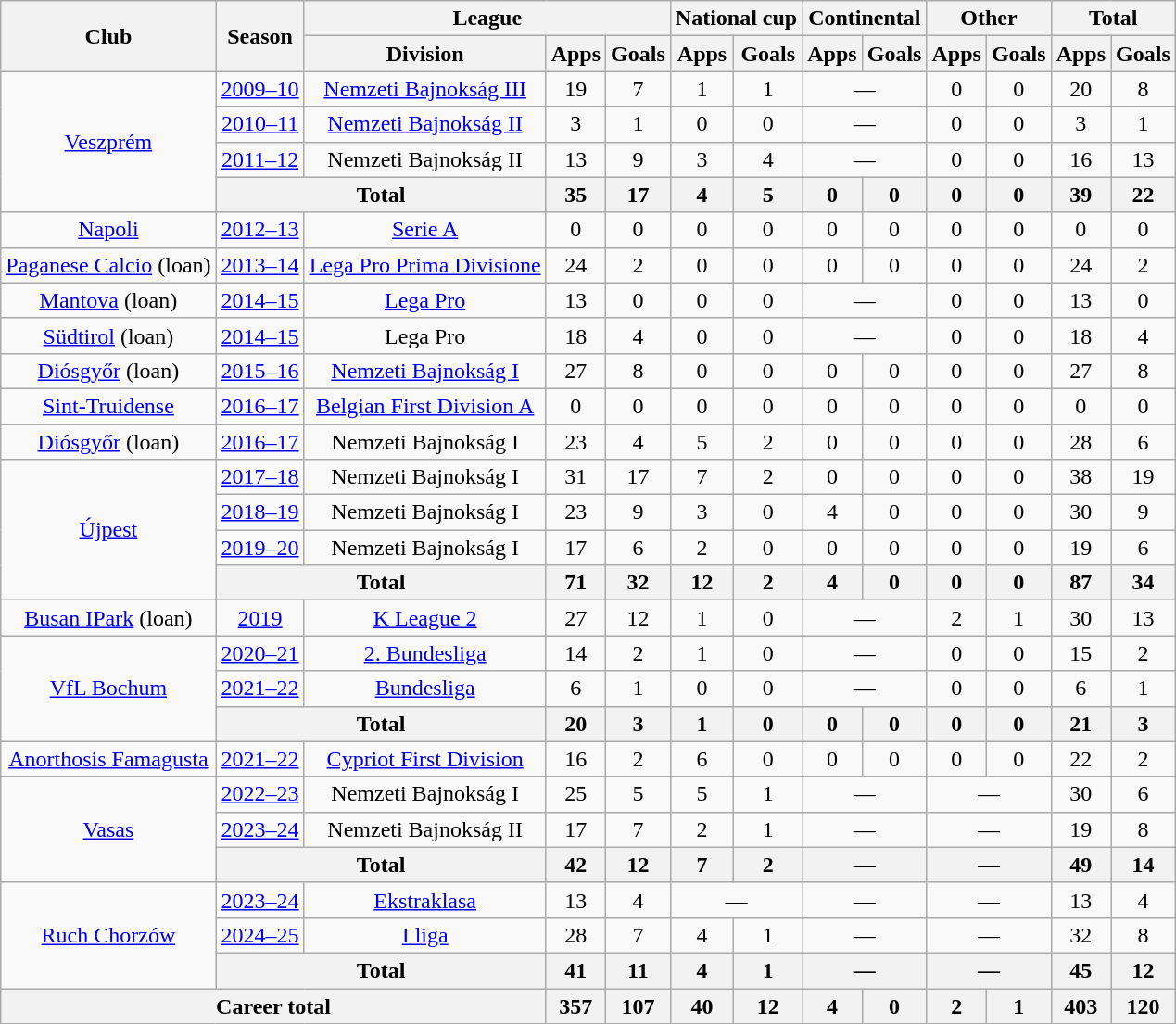<table class="wikitable" style="text-align:center">
<tr>
<th rowspan="2">Club</th>
<th rowspan="2">Season</th>
<th colspan="3">League</th>
<th colspan="2">National cup</th>
<th colspan="2">Continental</th>
<th colspan="2">Other</th>
<th colspan="2">Total</th>
</tr>
<tr>
<th>Division</th>
<th>Apps</th>
<th>Goals</th>
<th>Apps</th>
<th>Goals</th>
<th>Apps</th>
<th>Goals</th>
<th>Apps</th>
<th>Goals</th>
<th>Apps</th>
<th>Goals</th>
</tr>
<tr>
<td rowspan="4"><a href='#'>Veszprém</a></td>
<td><a href='#'>2009–10</a></td>
<td><a href='#'>Nemzeti Bajnokság III</a></td>
<td>19</td>
<td>7</td>
<td>1</td>
<td>1</td>
<td colspan="2">—</td>
<td>0</td>
<td>0</td>
<td>20</td>
<td>8</td>
</tr>
<tr>
<td><a href='#'>2010–11</a></td>
<td><a href='#'>Nemzeti Bajnokság II</a></td>
<td>3</td>
<td>1</td>
<td>0</td>
<td>0</td>
<td colspan="2">—</td>
<td>0</td>
<td>0</td>
<td>3</td>
<td>1</td>
</tr>
<tr>
<td><a href='#'>2011–12</a></td>
<td>Nemzeti Bajnokság II</td>
<td>13</td>
<td>9</td>
<td>3</td>
<td>4</td>
<td colspan="2">—</td>
<td>0</td>
<td>0</td>
<td>16</td>
<td>13</td>
</tr>
<tr>
<th colspan="2">Total</th>
<th>35</th>
<th>17</th>
<th>4</th>
<th>5</th>
<th>0</th>
<th>0</th>
<th>0</th>
<th>0</th>
<th>39</th>
<th>22</th>
</tr>
<tr>
<td><a href='#'>Napoli</a></td>
<td><a href='#'>2012–13</a></td>
<td><a href='#'>Serie A</a></td>
<td>0</td>
<td>0</td>
<td>0</td>
<td>0</td>
<td>0</td>
<td>0</td>
<td>0</td>
<td>0</td>
<td>0</td>
<td>0</td>
</tr>
<tr>
<td><a href='#'>Paganese Calcio</a> (loan)</td>
<td><a href='#'>2013–14</a></td>
<td><a href='#'>Lega Pro Prima Divisione</a></td>
<td>24</td>
<td>2</td>
<td>0</td>
<td>0</td>
<td>0</td>
<td>0</td>
<td>0</td>
<td>0</td>
<td>24</td>
<td>2</td>
</tr>
<tr>
<td><a href='#'>Mantova</a> (loan)</td>
<td><a href='#'>2014–15</a></td>
<td><a href='#'>Lega Pro</a></td>
<td>13</td>
<td>0</td>
<td>0</td>
<td>0</td>
<td colspan="2">—</td>
<td>0</td>
<td>0</td>
<td>13</td>
<td>0</td>
</tr>
<tr>
<td><a href='#'>Südtirol</a> (loan)</td>
<td><a href='#'>2014–15</a></td>
<td>Lega Pro</td>
<td>18</td>
<td>4</td>
<td>0</td>
<td>0</td>
<td colspan="2">—</td>
<td>0</td>
<td>0</td>
<td>18</td>
<td>4</td>
</tr>
<tr>
<td><a href='#'>Diósgyőr</a> (loan)</td>
<td><a href='#'>2015–16</a></td>
<td><a href='#'>Nemzeti Bajnokság I</a></td>
<td>27</td>
<td>8</td>
<td>0</td>
<td>0</td>
<td>0</td>
<td>0</td>
<td>0</td>
<td>0</td>
<td>27</td>
<td>8</td>
</tr>
<tr>
<td><a href='#'>Sint-Truidense</a></td>
<td><a href='#'>2016–17</a></td>
<td><a href='#'>Belgian First Division A</a></td>
<td>0</td>
<td>0</td>
<td>0</td>
<td>0</td>
<td>0</td>
<td>0</td>
<td>0</td>
<td>0</td>
<td>0</td>
<td>0</td>
</tr>
<tr>
<td><a href='#'>Diósgyőr</a> (loan)</td>
<td><a href='#'>2016–17</a></td>
<td>Nemzeti Bajnokság I</td>
<td>23</td>
<td>4</td>
<td>5</td>
<td>2</td>
<td>0</td>
<td>0</td>
<td>0</td>
<td>0</td>
<td>28</td>
<td>6</td>
</tr>
<tr>
<td rowspan="4"><a href='#'>Újpest</a></td>
<td><a href='#'>2017–18</a></td>
<td>Nemzeti Bajnokság I</td>
<td>31</td>
<td>17</td>
<td>7</td>
<td>2</td>
<td>0</td>
<td>0</td>
<td>0</td>
<td>0</td>
<td>38</td>
<td>19</td>
</tr>
<tr>
<td><a href='#'>2018–19</a></td>
<td>Nemzeti Bajnokság I</td>
<td>23</td>
<td>9</td>
<td>3</td>
<td>0</td>
<td>4</td>
<td>0</td>
<td>0</td>
<td>0</td>
<td>30</td>
<td>9</td>
</tr>
<tr>
<td><a href='#'>2019–20</a></td>
<td>Nemzeti Bajnokság I</td>
<td>17</td>
<td>6</td>
<td>2</td>
<td>0</td>
<td>0</td>
<td>0</td>
<td>0</td>
<td>0</td>
<td>19</td>
<td>6</td>
</tr>
<tr>
<th colspan="2">Total</th>
<th>71</th>
<th>32</th>
<th>12</th>
<th>2</th>
<th>4</th>
<th>0</th>
<th>0</th>
<th>0</th>
<th>87</th>
<th>34</th>
</tr>
<tr>
<td><a href='#'>Busan IPark</a> (loan)</td>
<td><a href='#'>2019</a></td>
<td><a href='#'>K League 2</a></td>
<td>27</td>
<td>12</td>
<td>1</td>
<td>0</td>
<td colspan="2">—</td>
<td>2</td>
<td>1</td>
<td>30</td>
<td>13</td>
</tr>
<tr>
<td rowspan="3"><a href='#'>VfL Bochum</a></td>
<td><a href='#'>2020–21</a></td>
<td><a href='#'>2. Bundesliga</a></td>
<td>14</td>
<td>2</td>
<td>1</td>
<td>0</td>
<td colspan="2">—</td>
<td>0</td>
<td>0</td>
<td>15</td>
<td>2</td>
</tr>
<tr>
<td><a href='#'>2021–22</a></td>
<td><a href='#'>Bundesliga</a></td>
<td>6</td>
<td>1</td>
<td>0</td>
<td>0</td>
<td colspan="2">—</td>
<td>0</td>
<td>0</td>
<td>6</td>
<td>1</td>
</tr>
<tr>
<th colspan="2">Total</th>
<th>20</th>
<th>3</th>
<th>1</th>
<th>0</th>
<th>0</th>
<th>0</th>
<th>0</th>
<th>0</th>
<th>21</th>
<th>3</th>
</tr>
<tr>
<td><a href='#'>Anorthosis Famagusta</a></td>
<td><a href='#'>2021–22</a></td>
<td><a href='#'>Cypriot First Division</a></td>
<td>16</td>
<td>2</td>
<td>6</td>
<td>0</td>
<td>0</td>
<td>0</td>
<td>0</td>
<td>0</td>
<td>22</td>
<td>2</td>
</tr>
<tr>
<td rowspan="3"><a href='#'>Vasas</a></td>
<td><a href='#'>2022–23</a></td>
<td>Nemzeti Bajnokság I</td>
<td>25</td>
<td>5</td>
<td>5</td>
<td>1</td>
<td colspan="2">—</td>
<td colspan="2">—</td>
<td>30</td>
<td>6</td>
</tr>
<tr>
<td><a href='#'>2023–24</a></td>
<td>Nemzeti Bajnokság II</td>
<td>17</td>
<td>7</td>
<td>2</td>
<td>1</td>
<td colspan="2">—</td>
<td colspan="2">—</td>
<td>19</td>
<td>8</td>
</tr>
<tr>
<th colspan="2">Total</th>
<th>42</th>
<th>12</th>
<th>7</th>
<th>2</th>
<th colspan="2">—</th>
<th colspan="2">—</th>
<th>49</th>
<th>14</th>
</tr>
<tr>
<td rowspan="3"><a href='#'>Ruch Chorzów</a></td>
<td><a href='#'>2023–24</a></td>
<td><a href='#'>Ekstraklasa</a></td>
<td>13</td>
<td>4</td>
<td colspan="2">—</td>
<td colspan="2">—</td>
<td colspan="2">—</td>
<td>13</td>
<td>4</td>
</tr>
<tr>
<td><a href='#'>2024–25</a></td>
<td><a href='#'>I liga</a></td>
<td>28</td>
<td>7</td>
<td>4</td>
<td>1</td>
<td colspan="2">—</td>
<td colspan="2">—</td>
<td>32</td>
<td>8</td>
</tr>
<tr>
<th colspan="2">Total</th>
<th>41</th>
<th>11</th>
<th>4</th>
<th>1</th>
<th colspan="2">—</th>
<th colspan="2">—</th>
<th>45</th>
<th>12</th>
</tr>
<tr>
<th colspan="3">Career total</th>
<th>357</th>
<th>107</th>
<th>40</th>
<th>12</th>
<th>4</th>
<th>0</th>
<th>2</th>
<th>1</th>
<th>403</th>
<th>120</th>
</tr>
</table>
